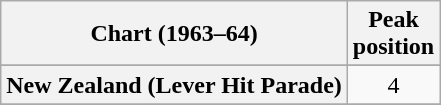<table class="wikitable sortable plainrowheaders" style="text-align:center">
<tr>
<th>Chart (1963–64)</th>
<th>Peak<br>position</th>
</tr>
<tr>
</tr>
<tr>
<th scope="row">New Zealand (Lever Hit Parade)</th>
<td>4</td>
</tr>
<tr>
</tr>
</table>
